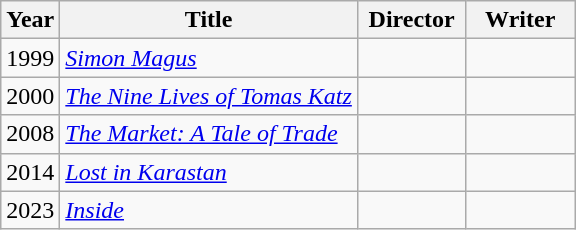<table class="wikitable">
<tr>
<th>Year</th>
<th>Title</th>
<th width=65>Director</th>
<th width=65>Writer</th>
</tr>
<tr>
<td>1999</td>
<td><em><a href='#'>Simon Magus</a></em></td>
<td></td>
<td></td>
</tr>
<tr>
<td>2000</td>
<td><em><a href='#'>The Nine Lives of Tomas Katz</a></em></td>
<td></td>
<td></td>
</tr>
<tr>
<td>2008</td>
<td><em><a href='#'>The Market: A Tale of Trade</a></em></td>
<td></td>
<td></td>
</tr>
<tr>
<td>2014</td>
<td><em><a href='#'>Lost in Karastan</a></em></td>
<td></td>
<td></td>
</tr>
<tr>
<td>2023</td>
<td><em><a href='#'>Inside</a></em></td>
<td></td>
<td></td>
</tr>
</table>
